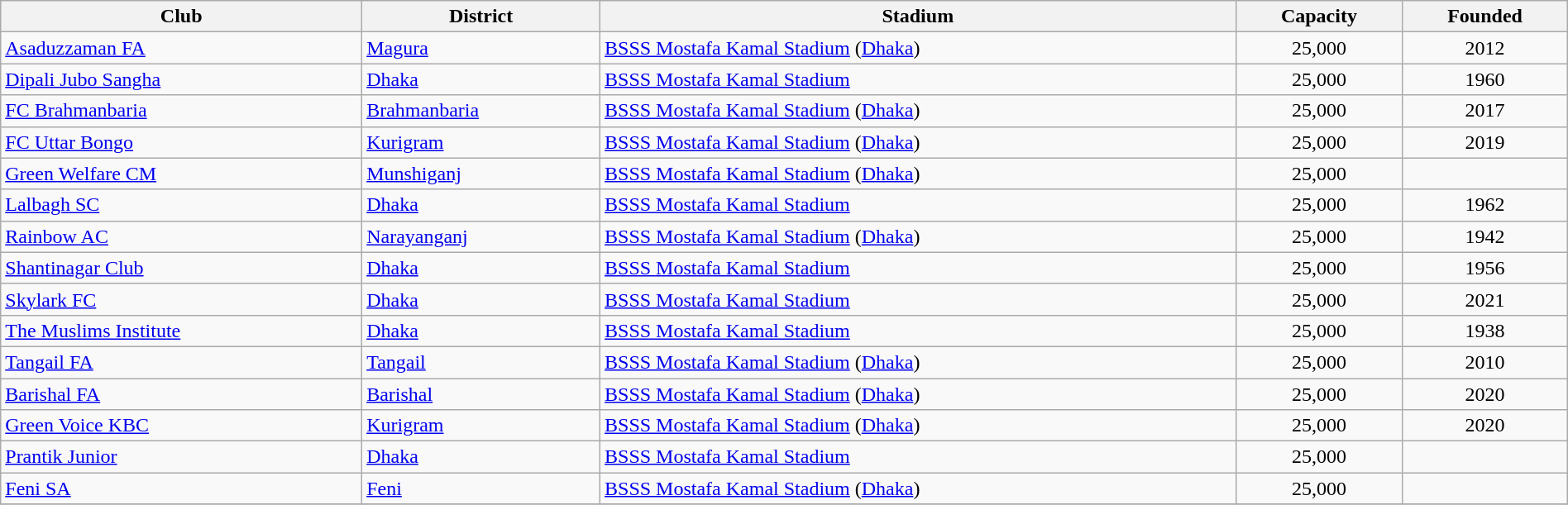<table class="wikitable sortable" style="width:100%; text-align:left">
<tr>
<th>Club</th>
<th>District</th>
<th>Stadium</th>
<th>Capacity</th>
<th>Founded</th>
</tr>
<tr>
<td><a href='#'>Asaduzzaman FA</a></td>
<td><a href='#'>Magura</a></td>
<td><a href='#'>BSSS Mostafa Kamal Stadium</a> (<a href='#'>Dhaka</a>)</td>
<td align="center">25,000</td>
<td align="center">2012</td>
</tr>
<tr>
<td><a href='#'>Dipali Jubo Sangha</a></td>
<td><a href='#'>Dhaka</a></td>
<td><a href='#'>BSSS Mostafa Kamal Stadium</a></td>
<td align="center">25,000</td>
<td align="center">1960</td>
</tr>
<tr>
<td><a href='#'>FC Brahmanbaria</a></td>
<td><a href='#'>Brahmanbaria</a></td>
<td><a href='#'>BSSS Mostafa Kamal Stadium</a> (<a href='#'>Dhaka</a>)</td>
<td align="center">25,000</td>
<td align="center">2017</td>
</tr>
<tr>
<td><a href='#'>FC Uttar Bongo</a></td>
<td><a href='#'>Kurigram</a></td>
<td><a href='#'>BSSS Mostafa Kamal Stadium</a> (<a href='#'>Dhaka</a>)</td>
<td align="center">25,000</td>
<td align="center">2019</td>
</tr>
<tr>
<td><a href='#'>Green Welfare CM</a></td>
<td><a href='#'>Munshiganj</a></td>
<td><a href='#'>BSSS Mostafa Kamal Stadium</a> (<a href='#'>Dhaka</a>)</td>
<td align="center">25,000</td>
<td align="center"></td>
</tr>
<tr>
<td><a href='#'>Lalbagh SC</a></td>
<td><a href='#'>Dhaka</a></td>
<td><a href='#'>BSSS Mostafa Kamal Stadium</a></td>
<td align="center">25,000</td>
<td align="center">1962</td>
</tr>
<tr>
<td><a href='#'>Rainbow AC</a></td>
<td><a href='#'>Narayanganj</a></td>
<td><a href='#'>BSSS Mostafa Kamal Stadium</a> (<a href='#'>Dhaka</a>)</td>
<td align="center">25,000</td>
<td align="center">1942</td>
</tr>
<tr>
<td><a href='#'>Shantinagar Club</a></td>
<td><a href='#'>Dhaka</a></td>
<td><a href='#'>BSSS Mostafa Kamal Stadium</a></td>
<td align="center">25,000</td>
<td align="center">1956</td>
</tr>
<tr>
<td><a href='#'>Skylark FC</a></td>
<td><a href='#'>Dhaka</a></td>
<td><a href='#'>BSSS Mostafa Kamal Stadium</a></td>
<td align="center">25,000</td>
<td align="center">2021</td>
</tr>
<tr>
<td><a href='#'>The Muslims Institute</a></td>
<td><a href='#'>Dhaka</a></td>
<td><a href='#'>BSSS Mostafa Kamal Stadium</a></td>
<td align="center">25,000</td>
<td align="center">1938</td>
</tr>
<tr>
<td><a href='#'>Tangail FA</a></td>
<td><a href='#'>Tangail</a></td>
<td><a href='#'>BSSS Mostafa Kamal Stadium</a> (<a href='#'>Dhaka</a>)</td>
<td align="center">25,000</td>
<td align="center">2010</td>
</tr>
<tr>
<td><a href='#'>Barishal FA</a></td>
<td><a href='#'>Barishal</a></td>
<td><a href='#'>BSSS Mostafa Kamal Stadium</a> (<a href='#'>Dhaka</a>)</td>
<td align="center">25,000</td>
<td align="center">2020</td>
</tr>
<tr>
<td><a href='#'>Green Voice KBC</a></td>
<td><a href='#'>Kurigram</a></td>
<td><a href='#'>BSSS Mostafa Kamal Stadium</a> (<a href='#'>Dhaka</a>)</td>
<td align="center">25,000</td>
<td align="center">2020</td>
</tr>
<tr>
<td><a href='#'>Prantik Junior</a></td>
<td><a href='#'>Dhaka</a></td>
<td><a href='#'>BSSS Mostafa Kamal Stadium</a></td>
<td align="center">25,000</td>
<td align="center"></td>
</tr>
<tr>
<td><a href='#'>Feni SA</a></td>
<td><a href='#'>Feni</a></td>
<td><a href='#'>BSSS Mostafa Kamal Stadium</a> (<a href='#'>Dhaka</a>)</td>
<td align="center">25,000</td>
<td align="center"></td>
</tr>
<tr>
</tr>
</table>
